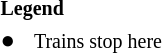<table>
<tr style="border:none">
<th style="text-align:left; background:transparent; " colspan="2"><small>Legend</small></th>
</tr>
<tr>
<td style="text-align:center; background:transparent; padding-right:0.6em;">●</td>
<td><small>Trains stop here</small></td>
</tr>
</table>
